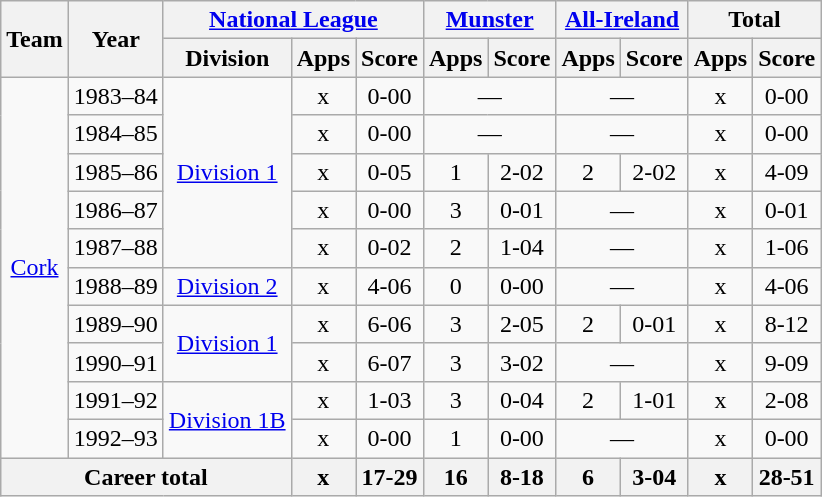<table class="wikitable" style="text-align:center">
<tr>
<th rowspan="2">Team</th>
<th rowspan="2">Year</th>
<th colspan="3"><a href='#'>National League</a></th>
<th colspan="2"><a href='#'>Munster</a></th>
<th colspan="2"><a href='#'>All-Ireland</a></th>
<th colspan="2">Total</th>
</tr>
<tr>
<th>Division</th>
<th>Apps</th>
<th>Score</th>
<th>Apps</th>
<th>Score</th>
<th>Apps</th>
<th>Score</th>
<th>Apps</th>
<th>Score</th>
</tr>
<tr>
<td rowspan="10"><a href='#'>Cork</a></td>
<td>1983–84</td>
<td rowspan="5"><a href='#'>Division 1</a></td>
<td>x</td>
<td>0-00</td>
<td colspan=2>—</td>
<td colspan=2>—</td>
<td>x</td>
<td>0-00</td>
</tr>
<tr>
<td>1984–85</td>
<td>x</td>
<td>0-00</td>
<td colspan=2>—</td>
<td colspan=2>—</td>
<td>x</td>
<td>0-00</td>
</tr>
<tr>
<td>1985–86</td>
<td>x</td>
<td>0-05</td>
<td>1</td>
<td>2-02</td>
<td>2</td>
<td>2-02</td>
<td>x</td>
<td>4-09</td>
</tr>
<tr>
<td>1986–87</td>
<td>x</td>
<td>0-00</td>
<td>3</td>
<td>0-01</td>
<td colspan=2>—</td>
<td>x</td>
<td>0-01</td>
</tr>
<tr>
<td>1987–88</td>
<td>x</td>
<td>0-02</td>
<td>2</td>
<td>1-04</td>
<td colspan=2>—</td>
<td>x</td>
<td>1-06</td>
</tr>
<tr>
<td>1988–89</td>
<td rowspan="1"><a href='#'>Division 2</a></td>
<td>x</td>
<td>4-06</td>
<td>0</td>
<td>0-00</td>
<td colspan=2>—</td>
<td>x</td>
<td>4-06</td>
</tr>
<tr>
<td>1989–90</td>
<td rowspan="2"><a href='#'>Division 1</a></td>
<td>x</td>
<td>6-06</td>
<td>3</td>
<td>2-05</td>
<td>2</td>
<td>0-01</td>
<td>x</td>
<td>8-12</td>
</tr>
<tr>
<td>1990–91</td>
<td>x</td>
<td>6-07</td>
<td>3</td>
<td>3-02</td>
<td colspan=2>—</td>
<td>x</td>
<td>9-09</td>
</tr>
<tr>
<td>1991–92</td>
<td rowspan="2"><a href='#'>Division 1B</a></td>
<td>x</td>
<td>1-03</td>
<td>3</td>
<td>0-04</td>
<td>2</td>
<td>1-01</td>
<td>x</td>
<td>2-08</td>
</tr>
<tr>
<td>1992–93</td>
<td>x</td>
<td>0-00</td>
<td>1</td>
<td>0-00</td>
<td colspan=2>—</td>
<td>x</td>
<td>0-00</td>
</tr>
<tr>
<th colspan="3">Career total</th>
<th>x</th>
<th>17-29</th>
<th>16</th>
<th>8-18</th>
<th>6</th>
<th>3-04</th>
<th>x</th>
<th>28-51</th>
</tr>
</table>
